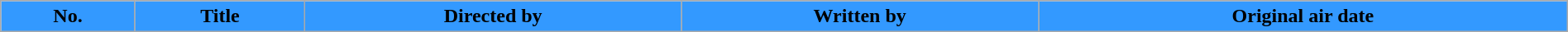<table class="wikitable plainrowheaders" style="width:100%; background:#fff;">
<tr>
<th style="background:#39f;">No.</th>
<th style="background:#39f;">Title</th>
<th style="background:#39f;">Directed by</th>
<th style="background:#39f;">Written by</th>
<th style="background:#39f;">Original air date<br>





</th>
</tr>
</table>
